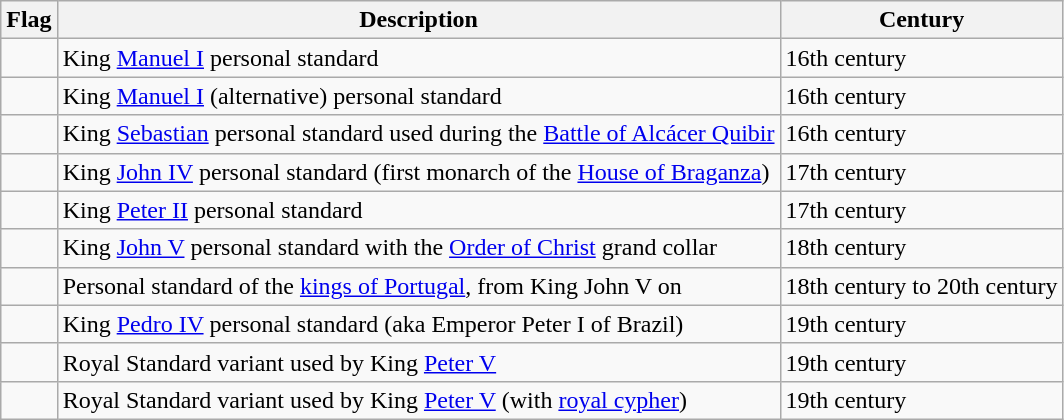<table class="wikitable">
<tr>
<th>Flag</th>
<th>Description</th>
<th>Century</th>
</tr>
<tr>
<td></td>
<td>King <a href='#'>Manuel I</a> personal standard</td>
<td>16th century</td>
</tr>
<tr>
<td></td>
<td>King <a href='#'>Manuel I</a> (alternative) personal standard</td>
<td>16th century</td>
</tr>
<tr>
<td></td>
<td>King <a href='#'>Sebastian</a> personal standard used during the <a href='#'>Battle of Alcácer Quibir</a></td>
<td>16th century</td>
</tr>
<tr>
<td></td>
<td>King <a href='#'>John IV</a> personal standard (first monarch of the <a href='#'>House of Braganza</a>)</td>
<td>17th century</td>
</tr>
<tr>
<td></td>
<td>King <a href='#'>Peter II</a> personal standard</td>
<td>17th century</td>
</tr>
<tr>
<td></td>
<td>King <a href='#'>John V</a> personal standard with the <a href='#'>Order of Christ</a> grand collar</td>
<td>18th century</td>
</tr>
<tr>
<td></td>
<td>Personal standard of the <a href='#'>kings of Portugal</a>, from King John V on</td>
<td>18th century to 20th century</td>
</tr>
<tr>
<td></td>
<td>King <a href='#'>Pedro IV</a> personal standard (aka Emperor Peter I of Brazil)</td>
<td>19th century</td>
</tr>
<tr>
<td></td>
<td>Royal Standard variant used by King <a href='#'>Peter V</a></td>
<td>19th century</td>
</tr>
<tr>
<td></td>
<td>Royal Standard variant used by King <a href='#'>Peter V</a> (with <a href='#'>royal cypher</a>)</td>
<td>19th century</td>
</tr>
</table>
